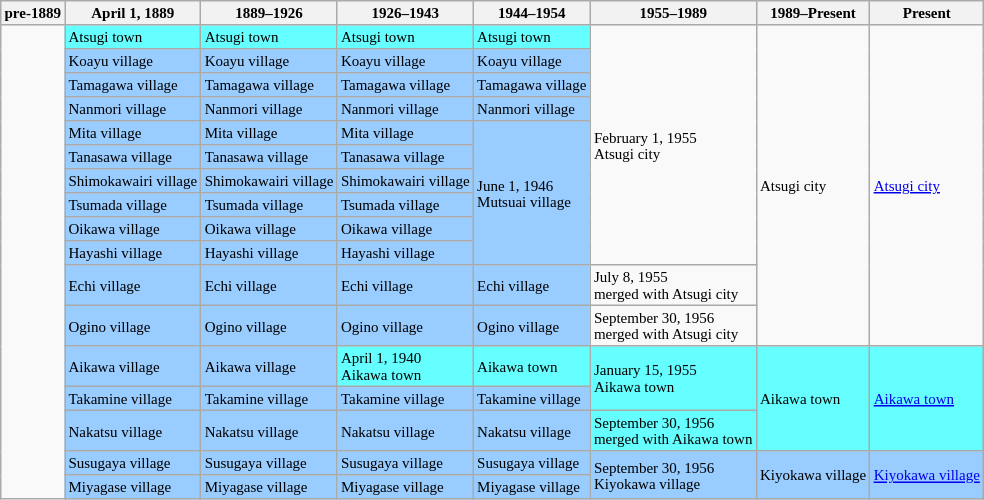<table class="wikitable" style="font-size:x-small">
<tr>
<th>pre-1889</th>
<th>April 1, 1889</th>
<th>1889–1926</th>
<th>1926–1943</th>
<th>1944–1954</th>
<th>1955–1989</th>
<th>1989–Present</th>
<th>Present</th>
</tr>
<tr>
<td rowspan="17"> </td>
<td style="background-color:#6ff;">Atsugi town</td>
<td style="background-color:#6ff;">Atsugi town</td>
<td style="background-color:#6ff;">Atsugi town</td>
<td style="background-color:#6ff;">Atsugi town</td>
<td rowspan="10">February 1, 1955<br> Atsugi city</td>
<td rowspan="12">Atsugi city</td>
<td rowspan="12"><a href='#'>Atsugi city</a></td>
</tr>
<tr>
<td style="background-color:#9cf;">Koayu village</td>
<td style="background-color:#9cf;">Koayu village</td>
<td style="background-color:#9cf;">Koayu village</td>
<td style="background-color:#9cf;">Koayu village</td>
</tr>
<tr>
<td style="background-color:#9cf;">Tamagawa village</td>
<td style="background-color:#9cf;">Tamagawa village</td>
<td style="background-color:#9cf;">Tamagawa village</td>
<td style="background-color:#9cf;">Tamagawa village</td>
</tr>
<tr>
<td style="background-color:#9cf;">Nanmori village</td>
<td style="background-color:#9cf;">Nanmori village</td>
<td style="background-color:#9cf;">Nanmori village</td>
<td style="background-color:#9cf;">Nanmori village</td>
</tr>
<tr>
<td style="background-color:#9cf;">Mita village</td>
<td style="background-color:#9cf;">Mita village</td>
<td style="background-color:#9cf;">Mita village</td>
<td rowspan="6" style="background-color:#9cf;">June 1, 1946<br>Mutsuai village</td>
</tr>
<tr>
<td style="background-color:#9cf;">Tanasawa village</td>
<td style="background-color:#9cf;">Tanasawa village</td>
<td style="background-color:#9cf;">Tanasawa village</td>
</tr>
<tr>
<td style="background-color:#9cf;">Shimokawairi village</td>
<td style="background-color:#9cf;">Shimokawairi village</td>
<td style="background-color:#9cf;">Shimokawairi village</td>
</tr>
<tr>
<td style="background-color:#9cf;">Tsumada village</td>
<td style="background-color:#9cf;">Tsumada village</td>
<td style="background-color:#9cf;">Tsumada village</td>
</tr>
<tr>
<td style="background-color:#9cf;">Oikawa village</td>
<td style="background-color:#9cf;">Oikawa village</td>
<td style="background-color:#9cf;">Oikawa village</td>
</tr>
<tr>
<td style="background-color:#9cf;">Hayashi village</td>
<td style="background-color:#9cf;">Hayashi village</td>
<td style="background-color:#9cf;">Hayashi village</td>
</tr>
<tr>
<td style="background-color:#9cf;">Echi village</td>
<td style="background-color:#9cf;">Echi village</td>
<td style="background-color:#9cf;">Echi village</td>
<td style="background-color:#9cf;">Echi village</td>
<td>July 8, 1955<br> merged with Atsugi city</td>
</tr>
<tr>
<td style="background-color:#9cf;">Ogino village</td>
<td style="background-color:#9cf;">Ogino village</td>
<td style="background-color:#9cf;">Ogino village</td>
<td style="background-color:#9cf;">Ogino village</td>
<td>September 30, 1956<br>merged with Atsugi city</td>
</tr>
<tr>
<td style="background-color:#9cf;">Aikawa village</td>
<td style="background-color:#9cf;">Aikawa village</td>
<td style="background-color:#6ff;">April 1, 1940<br>Aikawa town</td>
<td style="background-color:#6ff;">Aikawa town</td>
<td rowspan="2" style="background-color:#6ff;">January 15, 1955<br>Aikawa town</td>
<td rowspan="3" style="background-color:#6ff;">Aikawa town</td>
<td rowspan="3" style="background-color:#6ff;"><a href='#'>Aikawa town</a></td>
</tr>
<tr>
<td style="background-color:#9cf;">Takamine village</td>
<td style="background-color:#9cf;">Takamine village</td>
<td style="background-color:#9cf;">Takamine village</td>
<td style="background-color:#9cf;">Takamine village</td>
</tr>
<tr>
<td style="background-color:#9cf;">Nakatsu village</td>
<td style="background-color:#9cf;">Nakatsu village</td>
<td style="background-color:#9cf;">Nakatsu village</td>
<td style="background-color:#9cf;">Nakatsu village</td>
<td style="background-color:#6ff;">September 30, 1956<br> merged with Aikawa town</td>
</tr>
<tr>
<td style="background-color:#9cf;">Susugaya village</td>
<td style="background-color:#9cf;">Susugaya village</td>
<td style="background-color:#9cf;">Susugaya village</td>
<td style="background-color:#9cf;">Susugaya village</td>
<td rowspan="2" style="background-color:#9cf;">September 30, 1956<br> Kiyokawa village</td>
<td rowspan="2" style="background-color:#9cf;">Kiyokawa village</td>
<td rowspan="2" style="background-color:#9cf;"><a href='#'>Kiyokawa village</a></td>
</tr>
<tr>
<td style="background-color:#9cf;">Miyagase village</td>
<td style="background-color:#9cf;">Miyagase village</td>
<td style="background-color:#9cf;">Miyagase village</td>
<td style="background-color:#9cf;">Miyagase village</td>
</tr>
</table>
